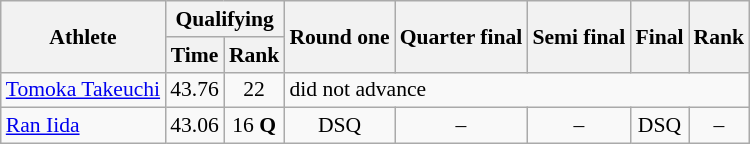<table class="wikitable" style="font-size:90%">
<tr>
<th rowspan="2">Athlete</th>
<th colspan="2">Qualifying</th>
<th rowspan="2">Round one</th>
<th rowspan="2">Quarter final</th>
<th rowspan="2">Semi final</th>
<th rowspan="2">Final</th>
<th rowspan="2">Rank</th>
</tr>
<tr>
<th>Time</th>
<th>Rank</th>
</tr>
<tr>
<td><a href='#'>Tomoka Takeuchi</a></td>
<td align="center">43.76</td>
<td align="center">22</td>
<td colspan="5">did not advance</td>
</tr>
<tr>
<td><a href='#'>Ran Iida</a></td>
<td align="center">43.06</td>
<td align="center">16 <strong>Q</strong></td>
<td align="center">DSQ</td>
<td align="center">–</td>
<td align="center">–</td>
<td align="center">DSQ</td>
<td align="center">–</td>
</tr>
</table>
